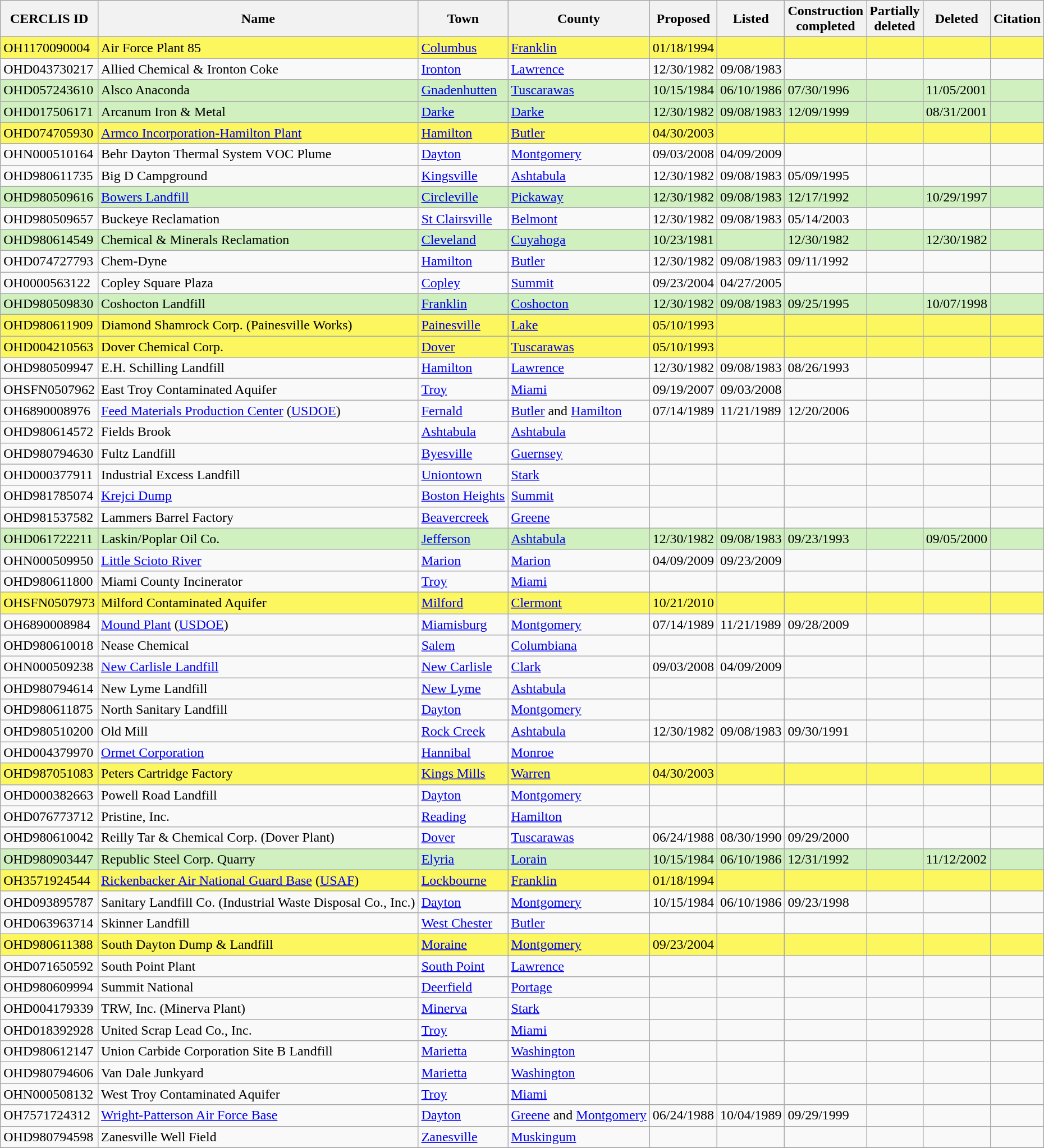<table class="wikitable sortable">
<tr>
<th>CERCLIS ID</th>
<th>Name</th>
<th>Town</th>
<th>County</th>
<th>Proposed</th>
<th>Listed</th>
<th>Construction<br>completed</th>
<th>Partially<br>deleted</th>
<th>Deleted</th>
<th>Citation</th>
</tr>
<tr style="background:#fcf75e">
<td>OH1170090004</td>
<td>Air Force Plant 85</td>
<td><a href='#'>Columbus</a></td>
<td><a href='#'>Franklin</a></td>
<td>01/18/1994</td>
<td></td>
<td></td>
<td></td>
<td></td>
<td></td>
</tr>
<tr>
<td>OHD043730217</td>
<td>Allied Chemical & Ironton Coke</td>
<td><a href='#'>Ironton</a></td>
<td><a href='#'>Lawrence</a></td>
<td>12/30/1982</td>
<td>09/08/1983</td>
<td></td>
<td></td>
<td></td>
<td></td>
</tr>
<tr style="background:#d0f0c0">
<td>OHD057243610</td>
<td>Alsco Anaconda</td>
<td><a href='#'>Gnadenhutten</a></td>
<td><a href='#'>Tuscarawas</a></td>
<td>10/15/1984</td>
<td>06/10/1986</td>
<td>07/30/1996</td>
<td></td>
<td>11/05/2001</td>
<td></td>
</tr>
<tr style="background:#d0f0c0">
<td>OHD017506171</td>
<td>Arcanum Iron & Metal</td>
<td><a href='#'>Darke</a></td>
<td><a href='#'>Darke</a></td>
<td>12/30/1982</td>
<td>09/08/1983</td>
<td>12/09/1999</td>
<td></td>
<td>08/31/2001</td>
<td></td>
</tr>
<tr style="background:#fcf75e">
<td>OHD074705930</td>
<td><a href='#'>Armco Incorporation-Hamilton Plant</a></td>
<td><a href='#'>Hamilton</a></td>
<td><a href='#'>Butler</a></td>
<td>04/30/2003</td>
<td></td>
<td></td>
<td></td>
<td></td>
<td></td>
</tr>
<tr>
<td>OHN000510164</td>
<td>Behr Dayton Thermal System VOC Plume</td>
<td><a href='#'>Dayton</a></td>
<td><a href='#'>Montgomery</a></td>
<td>09/03/2008</td>
<td>04/09/2009</td>
<td></td>
<td></td>
<td></td>
<td></td>
</tr>
<tr>
<td>OHD980611735</td>
<td>Big D Campground</td>
<td><a href='#'>Kingsville</a></td>
<td><a href='#'>Ashtabula</a></td>
<td>12/30/1982</td>
<td>09/08/1983</td>
<td>05/09/1995</td>
<td></td>
<td></td>
<td></td>
</tr>
<tr style="background:#d0f0c0">
<td>OHD980509616</td>
<td><a href='#'>Bowers Landfill</a></td>
<td><a href='#'>Circleville</a></td>
<td><a href='#'>Pickaway</a></td>
<td>12/30/1982</td>
<td>09/08/1983</td>
<td>12/17/1992</td>
<td></td>
<td>10/29/1997</td>
<td></td>
</tr>
<tr>
<td>OHD980509657</td>
<td>Buckeye Reclamation</td>
<td><a href='#'>St Clairsville</a></td>
<td><a href='#'>Belmont</a></td>
<td>12/30/1982</td>
<td>09/08/1983</td>
<td>05/14/2003</td>
<td></td>
<td></td>
<td></td>
</tr>
<tr style="background:#d0f0c0">
<td>OHD980614549</td>
<td>Chemical & Minerals Reclamation</td>
<td><a href='#'>Cleveland</a></td>
<td><a href='#'>Cuyahoga</a></td>
<td>10/23/1981</td>
<td></td>
<td>12/30/1982</td>
<td></td>
<td>12/30/1982</td>
<td></td>
</tr>
<tr>
<td>OHD074727793</td>
<td>Chem-Dyne</td>
<td><a href='#'>Hamilton</a></td>
<td><a href='#'>Butler</a></td>
<td>12/30/1982</td>
<td>09/08/1983</td>
<td>09/11/1992</td>
<td></td>
<td></td>
<td></td>
</tr>
<tr>
<td>OH0000563122</td>
<td>Copley Square Plaza</td>
<td><a href='#'>Copley</a></td>
<td><a href='#'>Summit</a></td>
<td>09/23/2004</td>
<td>04/27/2005</td>
<td></td>
<td></td>
<td></td>
<td></td>
</tr>
<tr style="background:#d0f0c0">
<td>OHD980509830</td>
<td>Coshocton Landfill</td>
<td><a href='#'>Franklin</a></td>
<td><a href='#'>Coshocton</a></td>
<td>12/30/1982</td>
<td>09/08/1983</td>
<td>09/25/1995</td>
<td></td>
<td>10/07/1998</td>
<td></td>
</tr>
<tr style="background:#fcf75e">
<td>OHD980611909</td>
<td>Diamond Shamrock Corp. (Painesville Works)</td>
<td><a href='#'>Painesville</a></td>
<td><a href='#'>Lake</a></td>
<td>05/10/1993</td>
<td></td>
<td></td>
<td></td>
<td></td>
<td></td>
</tr>
<tr style="background:#fcf75e">
<td>OHD004210563</td>
<td>Dover Chemical Corp.</td>
<td><a href='#'>Dover</a></td>
<td><a href='#'>Tuscarawas</a></td>
<td>05/10/1993</td>
<td></td>
<td></td>
<td></td>
<td></td>
<td></td>
</tr>
<tr>
<td>OHD980509947</td>
<td>E.H. Schilling Landfill</td>
<td><a href='#'>Hamilton</a></td>
<td><a href='#'>Lawrence</a></td>
<td>12/30/1982</td>
<td>09/08/1983</td>
<td>08/26/1993</td>
<td></td>
<td></td>
<td></td>
</tr>
<tr>
<td>OHSFN0507962</td>
<td>East Troy Contaminated Aquifer</td>
<td><a href='#'>Troy</a></td>
<td><a href='#'>Miami</a></td>
<td>09/19/2007</td>
<td>09/03/2008</td>
<td></td>
<td></td>
<td></td>
<td></td>
</tr>
<tr>
<td>OH6890008976</td>
<td><a href='#'>Feed Materials Production Center</a> (<a href='#'>USDOE</a>)</td>
<td><a href='#'>Fernald</a></td>
<td><a href='#'>Butler</a> and <a href='#'>Hamilton</a></td>
<td>07/14/1989</td>
<td>11/21/1989</td>
<td>12/20/2006</td>
<td></td>
<td></td>
<td></td>
</tr>
<tr>
<td>OHD980614572</td>
<td>Fields Brook</td>
<td><a href='#'>Ashtabula</a></td>
<td><a href='#'>Ashtabula</a></td>
<td></td>
<td></td>
<td></td>
<td></td>
<td></td>
<td></td>
</tr>
<tr>
<td>OHD980794630</td>
<td>Fultz Landfill</td>
<td><a href='#'>Byesville</a></td>
<td><a href='#'>Guernsey</a></td>
<td></td>
<td></td>
<td></td>
<td></td>
<td></td>
<td></td>
</tr>
<tr>
<td>OHD000377911</td>
<td>Industrial Excess Landfill</td>
<td><a href='#'>Uniontown</a></td>
<td><a href='#'>Stark</a></td>
<td></td>
<td></td>
<td></td>
<td></td>
<td></td>
<td></td>
</tr>
<tr>
<td>OHD981785074</td>
<td><a href='#'>Krejci Dump</a></td>
<td><a href='#'>Boston Heights</a></td>
<td><a href='#'>Summit</a></td>
<td></td>
<td></td>
<td></td>
<td></td>
<td></td>
<td></td>
</tr>
<tr>
<td>OHD981537582</td>
<td>Lammers Barrel Factory</td>
<td><a href='#'>Beavercreek</a></td>
<td><a href='#'>Greene</a></td>
<td></td>
<td></td>
<td></td>
<td></td>
<td></td>
<td></td>
</tr>
<tr style="background:#d0f0c0">
<td>OHD061722211</td>
<td>Laskin/Poplar Oil Co.</td>
<td><a href='#'>Jefferson</a></td>
<td><a href='#'>Ashtabula</a></td>
<td>12/30/1982</td>
<td>09/08/1983</td>
<td>09/23/1993</td>
<td></td>
<td>09/05/2000</td>
<td></td>
</tr>
<tr>
<td>OHN000509950</td>
<td><a href='#'>Little Scioto River</a></td>
<td><a href='#'>Marion</a></td>
<td><a href='#'>Marion</a></td>
<td>04/09/2009</td>
<td>09/23/2009</td>
<td></td>
<td></td>
<td></td>
<td></td>
</tr>
<tr>
<td>OHD980611800</td>
<td>Miami County Incinerator</td>
<td><a href='#'>Troy</a></td>
<td><a href='#'>Miami</a></td>
<td></td>
<td></td>
<td></td>
<td></td>
<td></td>
<td></td>
</tr>
<tr style="background:#fcf75e">
<td>OHSFN0507973</td>
<td>Milford Contaminated Aquifer</td>
<td><a href='#'>Milford</a></td>
<td><a href='#'>Clermont</a></td>
<td>10/21/2010</td>
<td></td>
<td></td>
<td></td>
<td></td>
<td></td>
</tr>
<tr>
<td>OH6890008984</td>
<td><a href='#'>Mound Plant</a> (<a href='#'>USDOE</a>)</td>
<td><a href='#'>Miamisburg</a></td>
<td><a href='#'>Montgomery</a></td>
<td>07/14/1989</td>
<td>11/21/1989</td>
<td>09/28/2009</td>
<td></td>
<td></td>
<td></td>
</tr>
<tr>
<td>OHD980610018</td>
<td>Nease Chemical</td>
<td><a href='#'>Salem</a></td>
<td><a href='#'>Columbiana</a></td>
<td></td>
<td></td>
<td></td>
<td></td>
<td></td>
<td></td>
</tr>
<tr>
<td>OHN000509238</td>
<td><a href='#'>New Carlisle Landfill</a></td>
<td><a href='#'>New Carlisle</a></td>
<td><a href='#'>Clark</a></td>
<td>09/03/2008</td>
<td>04/09/2009</td>
<td></td>
<td></td>
<td></td>
<td></td>
</tr>
<tr>
<td>OHD980794614</td>
<td>New Lyme Landfill</td>
<td><a href='#'>New Lyme</a></td>
<td><a href='#'>Ashtabula</a></td>
<td></td>
<td></td>
<td></td>
<td></td>
<td></td>
<td></td>
</tr>
<tr>
<td>OHD980611875</td>
<td>North Sanitary Landfill</td>
<td><a href='#'>Dayton</a></td>
<td><a href='#'>Montgomery</a></td>
<td></td>
<td></td>
<td></td>
<td></td>
<td></td>
<td></td>
</tr>
<tr>
<td>OHD980510200</td>
<td>Old Mill</td>
<td><a href='#'>Rock Creek</a></td>
<td><a href='#'>Ashtabula</a></td>
<td>12/30/1982</td>
<td>09/08/1983</td>
<td>09/30/1991</td>
<td></td>
<td></td>
<td></td>
</tr>
<tr>
<td>OHD004379970</td>
<td><a href='#'>Ormet Corporation</a></td>
<td><a href='#'>Hannibal</a></td>
<td><a href='#'>Monroe</a></td>
<td></td>
<td></td>
<td></td>
<td></td>
<td></td>
<td></td>
</tr>
<tr style="background:#fcf75e">
<td>OHD987051083</td>
<td>Peters Cartridge Factory</td>
<td><a href='#'>Kings Mills</a></td>
<td><a href='#'>Warren</a></td>
<td>04/30/2003</td>
<td></td>
<td></td>
<td></td>
<td></td>
<td></td>
</tr>
<tr>
<td>OHD000382663</td>
<td>Powell Road Landfill</td>
<td><a href='#'>Dayton</a></td>
<td><a href='#'>Montgomery</a></td>
<td></td>
<td></td>
<td></td>
<td></td>
<td></td>
<td></td>
</tr>
<tr>
<td>OHD076773712</td>
<td>Pristine, Inc.</td>
<td><a href='#'>Reading</a></td>
<td><a href='#'>Hamilton</a></td>
<td></td>
<td></td>
<td></td>
<td></td>
<td></td>
<td></td>
</tr>
<tr>
<td>OHD980610042</td>
<td>Reilly Tar & Chemical Corp. (Dover Plant)</td>
<td><a href='#'>Dover</a></td>
<td><a href='#'>Tuscarawas</a></td>
<td>06/24/1988</td>
<td>08/30/1990</td>
<td>09/29/2000</td>
<td></td>
<td></td>
<td></td>
</tr>
<tr style="background:#d0f0c0">
<td>OHD980903447</td>
<td>Republic Steel Corp. Quarry</td>
<td><a href='#'>Elyria</a></td>
<td><a href='#'>Lorain</a></td>
<td>10/15/1984</td>
<td>06/10/1986</td>
<td>12/31/1992</td>
<td></td>
<td>11/12/2002</td>
<td></td>
</tr>
<tr style="background:#fcf75e">
<td>OH3571924544</td>
<td><a href='#'>Rickenbacker Air National Guard Base</a> (<a href='#'>USAF</a>)</td>
<td><a href='#'>Lockbourne</a></td>
<td><a href='#'>Franklin</a></td>
<td>01/18/1994</td>
<td></td>
<td></td>
<td></td>
<td></td>
<td></td>
</tr>
<tr>
<td>OHD093895787</td>
<td>Sanitary Landfill Co. (Industrial Waste Disposal Co., Inc.)</td>
<td><a href='#'>Dayton</a></td>
<td><a href='#'>Montgomery</a></td>
<td>10/15/1984</td>
<td>06/10/1986</td>
<td>09/23/1998</td>
<td></td>
<td></td>
<td></td>
</tr>
<tr>
<td>OHD063963714</td>
<td>Skinner Landfill</td>
<td><a href='#'>West Chester</a></td>
<td><a href='#'>Butler</a></td>
<td></td>
<td></td>
<td></td>
<td></td>
<td></td>
<td></td>
</tr>
<tr style="background:#fcf75e">
<td>OHD980611388</td>
<td>South Dayton Dump & Landfill</td>
<td><a href='#'>Moraine</a></td>
<td><a href='#'>Montgomery</a></td>
<td>09/23/2004</td>
<td></td>
<td></td>
<td></td>
<td></td>
<td></td>
</tr>
<tr>
<td>OHD071650592</td>
<td>South Point Plant</td>
<td><a href='#'>South Point</a></td>
<td><a href='#'>Lawrence</a></td>
<td></td>
<td></td>
<td></td>
<td></td>
<td></td>
<td></td>
</tr>
<tr>
<td>OHD980609994</td>
<td>Summit National</td>
<td><a href='#'>Deerfield</a></td>
<td><a href='#'>Portage</a></td>
<td></td>
<td></td>
<td></td>
<td></td>
<td></td>
<td></td>
</tr>
<tr>
<td>OHD004179339</td>
<td>TRW, Inc. (Minerva Plant)</td>
<td><a href='#'>Minerva</a></td>
<td><a href='#'>Stark</a></td>
<td></td>
<td></td>
<td></td>
<td></td>
<td></td>
<td></td>
</tr>
<tr>
<td>OHD018392928</td>
<td>United Scrap Lead Co., Inc.</td>
<td><a href='#'>Troy</a></td>
<td><a href='#'>Miami</a></td>
<td></td>
<td></td>
<td></td>
<td></td>
<td></td>
<td></td>
</tr>
<tr>
<td>OHD980612147</td>
<td>Union Carbide Corporation Site B Landfill</td>
<td><a href='#'>Marietta</a></td>
<td><a href='#'>Washington</a></td>
<td></td>
<td></td>
<td></td>
<td></td>
<td></td>
<td></td>
</tr>
<tr>
<td>OHD980794606</td>
<td>Van Dale Junkyard</td>
<td><a href='#'>Marietta</a></td>
<td><a href='#'>Washington</a></td>
<td></td>
<td></td>
<td></td>
<td></td>
<td></td>
<td></td>
</tr>
<tr>
<td>OHN000508132</td>
<td>West Troy Contaminated Aquifer </td>
<td><a href='#'>Troy</a></td>
<td><a href='#'>Miami</a></td>
<td></td>
<td></td>
<td></td>
<td></td>
<td></td>
<td></td>
</tr>
<tr>
<td>OH7571724312</td>
<td><a href='#'>Wright-Patterson Air Force Base</a></td>
<td><a href='#'>Dayton</a></td>
<td><a href='#'>Greene</a> and <a href='#'>Montgomery</a></td>
<td>06/24/1988</td>
<td>10/04/1989</td>
<td>09/29/1999</td>
<td></td>
<td></td>
<td></td>
</tr>
<tr>
<td>OHD980794598</td>
<td>Zanesville Well Field</td>
<td><a href='#'>Zanesville</a></td>
<td><a href='#'>Muskingum</a></td>
<td></td>
<td></td>
<td></td>
<td></td>
<td></td>
<td></td>
</tr>
<tr>
</tr>
</table>
